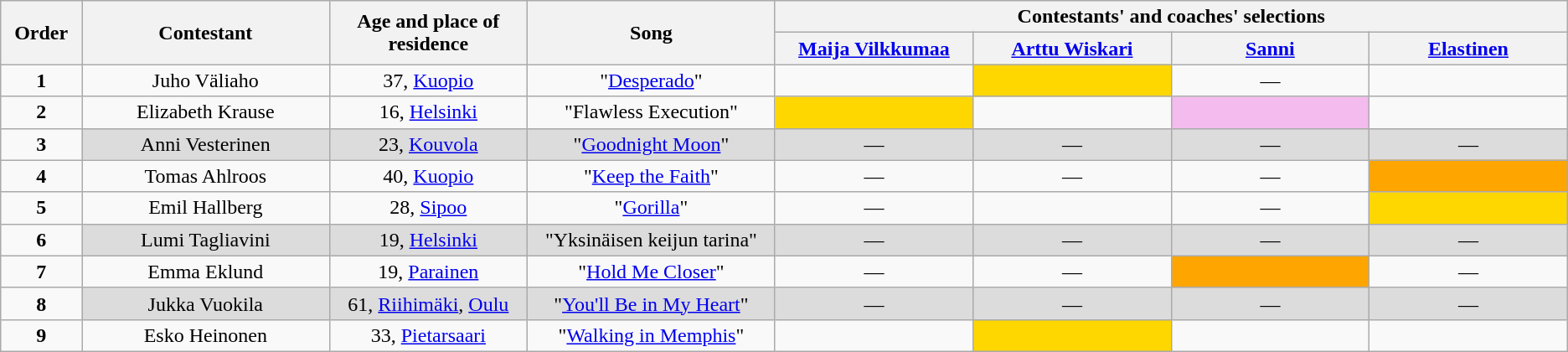<table class="wikitable" style="text-align:center;">
<tr>
<th rowspan="2" scope="col" style="width:02%;">Order</th>
<th rowspan="2" scope="col" style="width:10%;">Contestant</th>
<th rowspan="2" scope="col" style="width:08%;">Age and place of residence</th>
<th rowspan="2" scope="col" style="width:10%;">Song</th>
<th colspan="4" scope="col" style="width:20%;">Contestants' and coaches' selections</th>
</tr>
<tr>
<th style="width:08%;"><a href='#'>Maija Vilkkumaa</a></th>
<th style="width:08%;"><a href='#'>Arttu Wiskari</a></th>
<th style="width:08%;"><a href='#'>Sanni</a></th>
<th style="width:08%;"><a href='#'>Elastinen</a></th>
</tr>
<tr>
<td><strong>1</strong></td>
<td>Juho Väliaho</td>
<td>37, <a href='#'>Kuopio</a></td>
<td>"<a href='#'>Desperado</a>"</td>
<td><strong></strong></td>
<td bgcolor="gold"><strong></strong></td>
<td>—</td>
<td><strong></strong></td>
</tr>
<tr>
<td><strong>2</strong></td>
<td>Elizabeth Krause</td>
<td>16, <a href='#'>Helsinki</a></td>
<td>"Flawless Execution"</td>
<td bgcolor="gold"><strong></strong></td>
<td><strong></strong></td>
<td bgcolor="#f4bbee"><strong></strong></td>
<td><strong></strong></td>
</tr>
<tr>
<td><strong>3</strong></td>
<td style="background:#DCDCDC;">Anni Vesterinen</td>
<td style="background:#DCDCDC;">23, <a href='#'>Kouvola</a></td>
<td style="background:#DCDCDC;">"<a href='#'>Goodnight Moon</a>"</td>
<td style="background:#DCDCDC;">—</td>
<td style="background:#DCDCDC;">—</td>
<td style="background:#DCDCDC;">—</td>
<td style="background:#DCDCDC;">—</td>
</tr>
<tr>
<td><strong>4</strong></td>
<td>Tomas Ahlroos</td>
<td>40, <a href='#'>Kuopio</a></td>
<td>"<a href='#'>Keep the Faith</a>"</td>
<td>—</td>
<td>—</td>
<td>—</td>
<td bgcolor="orange"><strong></strong></td>
</tr>
<tr>
<td><strong>5</strong></td>
<td>Emil Hallberg</td>
<td>28, <a href='#'>Sipoo</a></td>
<td>"<a href='#'>Gorilla</a>"</td>
<td>—</td>
<td><strong></strong></td>
<td>—</td>
<td bgcolor="gold"><strong></strong></td>
</tr>
<tr>
<td><strong>6</strong></td>
<td style="background:#DCDCDC;">Lumi Tagliavini</td>
<td style="background:#DCDCDC;">19, <a href='#'>Helsinki</a></td>
<td style="background:#DCDCDC;">"Yksinäisen keijun tarina"</td>
<td style="background:#DCDCDC;">—</td>
<td style="background:#DCDCDC;">—</td>
<td style="background:#DCDCDC;">—</td>
<td style="background:#DCDCDC;">—</td>
</tr>
<tr>
<td><strong>7</strong></td>
<td>Emma Eklund</td>
<td>19, <a href='#'>Parainen</a></td>
<td>"<a href='#'>Hold Me Closer</a>"</td>
<td>—</td>
<td>—</td>
<td bgcolor="orange"><strong></strong></td>
<td>—</td>
</tr>
<tr>
<td><strong>8</strong></td>
<td style="background:#DCDCDC;">Jukka Vuokila</td>
<td style="background:#DCDCDC;">61, <a href='#'>Riihimäki</a>, <a href='#'>Oulu</a></td>
<td style="background:#DCDCDC;">"<a href='#'>You'll Be in My Heart</a>"</td>
<td style="background:#DCDCDC;">—</td>
<td style="background:#DCDCDC;">—</td>
<td style="background:#DCDCDC;">—</td>
<td style="background:#DCDCDC;">—</td>
</tr>
<tr>
<td><strong>9</strong></td>
<td>Esko Heinonen</td>
<td>33, <a href='#'>Pietarsaari</a></td>
<td>"<a href='#'>Walking in Memphis</a>"</td>
<td><strong></strong></td>
<td bgcolor="gold"><strong></strong></td>
<td><strong></strong></td>
<td><strong></strong></td>
</tr>
</table>
